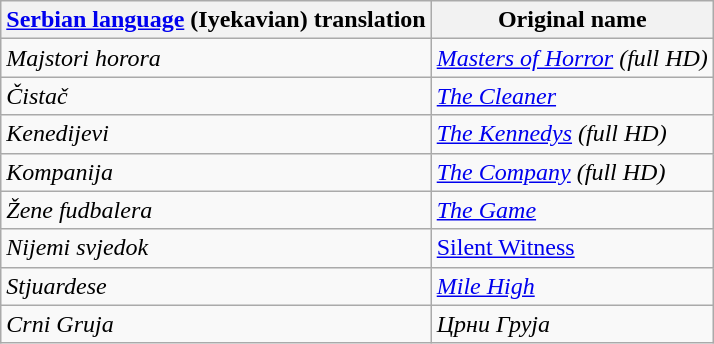<table class="wikitable">
<tr>
<th><a href='#'>Serbian language</a> (Iyekavian) translation</th>
<th>Original name</th>
</tr>
<tr>
<td><em>Majstori horora</em></td>
<td><em><a href='#'>Masters of Horror</a> (full HD)</em></td>
</tr>
<tr>
<td><em>Čistač</em></td>
<td><em><a href='#'>The Cleaner</a></em></td>
</tr>
<tr>
<td><em>Kenedijevi</em></td>
<td><em><a href='#'>The Kennedys</a> (full HD)</em></td>
</tr>
<tr>
<td><em>Kompanija</em></td>
<td><em><a href='#'>The Company</a> (full HD)</em></td>
</tr>
<tr>
<td><em>Žene fudbalera</em></td>
<td><em><a href='#'>The Game</a></em></td>
</tr>
<tr>
<td><em>Nijemi svjedok</em></td>
<td><a href='#'>Silent Witness</a></td>
</tr>
<tr>
<td><em>Stjuardese</em></td>
<td><em><a href='#'>Mile High</a></em></td>
</tr>
<tr>
<td><em>Crni Gruja</em></td>
<td><em>Црни Груја</em></td>
</tr>
</table>
